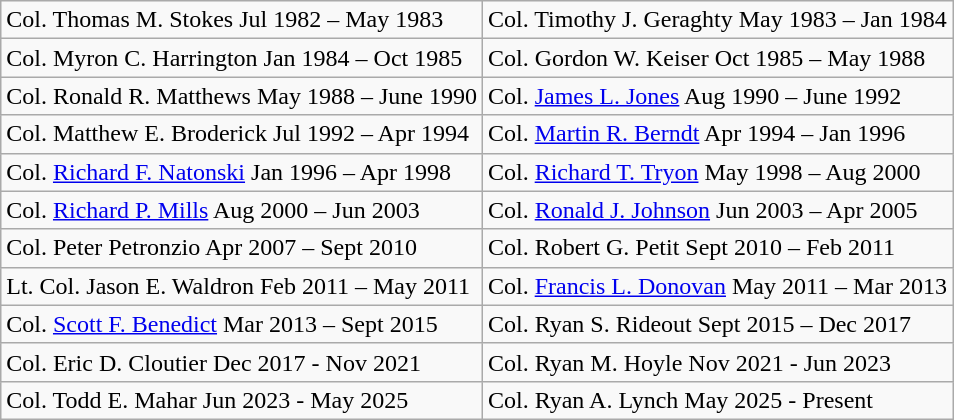<table class="wikitable">
<tr>
<td>Col. Thomas M. Stokes Jul 1982 – May 1983</td>
<td>Col. Timothy J. Geraghty May 1983 – Jan 1984</td>
</tr>
<tr>
<td>Col. Myron C. Harrington Jan 1984 – Oct 1985</td>
<td>Col. Gordon W. Keiser Oct 1985 – May 1988</td>
</tr>
<tr>
<td>Col. Ronald R. Matthews May 1988 – June 1990</td>
<td>Col. <a href='#'>James L. Jones</a> Aug 1990 – June 1992</td>
</tr>
<tr>
<td>Col. Matthew E. Broderick Jul 1992 – Apr 1994</td>
<td>Col. <a href='#'>Martin R. Berndt</a> Apr 1994 – Jan 1996</td>
</tr>
<tr>
<td>Col. <a href='#'>Richard F. Natonski</a> Jan 1996 – Apr 1998</td>
<td>Col. <a href='#'>Richard T. Tryon</a> May 1998 – Aug 2000</td>
</tr>
<tr>
<td>Col. <a href='#'>Richard P. Mills</a> Aug 2000 – Jun 2003</td>
<td>Col. <a href='#'>Ronald J. Johnson</a> Jun 2003 – Apr 2005</td>
</tr>
<tr>
<td>Col. Peter Petronzio Apr 2007 – Sept 2010</td>
<td>Col. Robert G. Petit Sept 2010 – Feb 2011</td>
</tr>
<tr>
<td>Lt. Col. Jason E. Waldron Feb 2011 – May 2011</td>
<td>Col. <a href='#'>Francis L. Donovan</a> May 2011 – Mar 2013</td>
</tr>
<tr>
<td>Col. <a href='#'>Scott F. Benedict</a> Mar 2013 – Sept 2015</td>
<td>Col. Ryan S. Rideout Sept 2015 – Dec 2017</td>
</tr>
<tr>
<td>Col. Eric D. Cloutier Dec 2017 - Nov 2021</td>
<td>Col. Ryan M. Hoyle Nov 2021 - Jun 2023</td>
</tr>
<tr>
<td>Col. Todd E. Mahar Jun 2023 - May 2025</td>
<td>Col. Ryan A. Lynch May 2025 - Present</td>
</tr>
</table>
